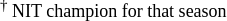<table cellspacing="0" style="width: 330px; background: ;">
<tr>
<td style="font-size: 9pt; padding: 6pt; line-height: 1.25em; color: black;"><sup>†</sup> NIT champion for that season<br></td>
</tr>
</table>
